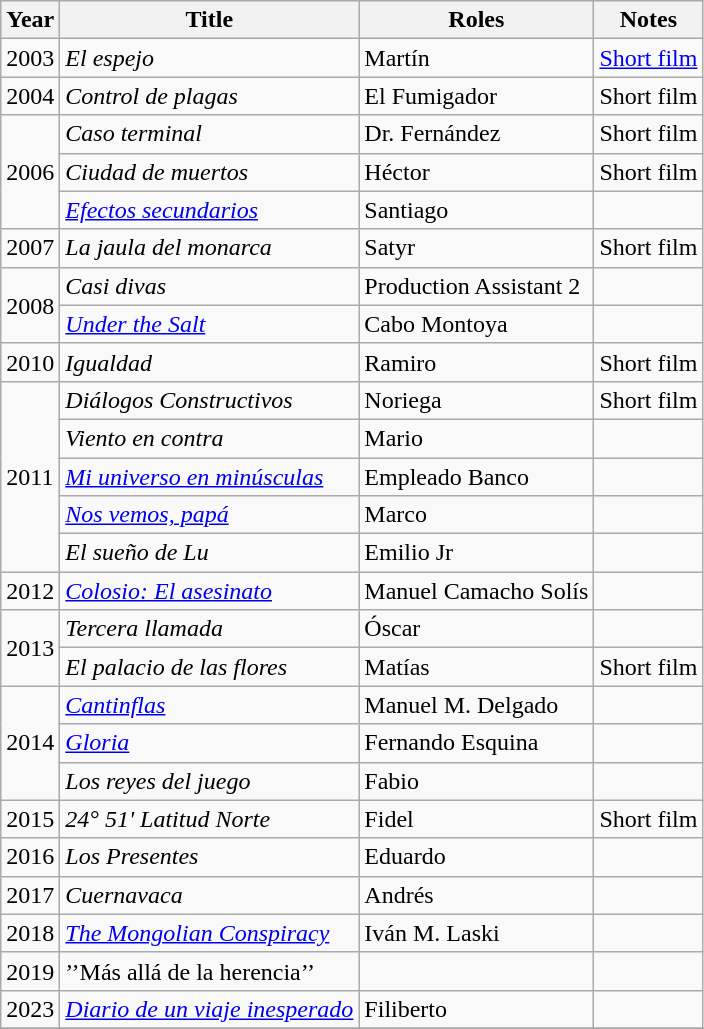<table class="wikitable sortable">
<tr>
<th>Year</th>
<th>Title</th>
<th>Roles</th>
<th>Notes</th>
</tr>
<tr>
<td>2003</td>
<td><em>El espejo</em></td>
<td>Martín</td>
<td><a href='#'>Short film</a></td>
</tr>
<tr>
<td>2004</td>
<td><em>Control de plagas</em></td>
<td>El Fumigador</td>
<td>Short film</td>
</tr>
<tr>
<td rowspan="3">2006</td>
<td><em>Caso terminal</em></td>
<td>Dr. Fernández</td>
<td>Short film</td>
</tr>
<tr>
<td><em>Ciudad de muertos</em></td>
<td>Héctor</td>
<td>Short film</td>
</tr>
<tr>
<td><em><a href='#'>Efectos secundarios</a></em></td>
<td>Santiago</td>
<td></td>
</tr>
<tr>
<td>2007</td>
<td><em>La jaula del monarca</em></td>
<td>Satyr</td>
<td>Short film</td>
</tr>
<tr>
<td rowspan="2">2008</td>
<td><em>Casi divas</em></td>
<td>Production Assistant 2</td>
<td></td>
</tr>
<tr>
<td><em><a href='#'>Under the Salt</a></em></td>
<td>Cabo Montoya</td>
<td></td>
</tr>
<tr>
<td>2010</td>
<td><em>Igualdad</em></td>
<td>Ramiro</td>
<td>Short film</td>
</tr>
<tr>
<td rowspan="5">2011</td>
<td><em>Diálogos Constructivos</em></td>
<td>Noriega</td>
<td>Short film</td>
</tr>
<tr>
<td><em>Viento en contra</em></td>
<td>Mario</td>
<td></td>
</tr>
<tr>
<td><em><a href='#'>Mi universo en minúsculas</a></em></td>
<td>Empleado Banco</td>
<td></td>
</tr>
<tr>
<td><em><a href='#'>Nos vemos, papá</a></em></td>
<td>Marco</td>
<td></td>
</tr>
<tr>
<td><em>El sueño de Lu</em></td>
<td>Emilio Jr</td>
<td></td>
</tr>
<tr>
<td>2012</td>
<td><em><a href='#'>Colosio: El asesinato</a></em></td>
<td>Manuel Camacho Solís</td>
<td></td>
</tr>
<tr>
<td rowspan="2">2013</td>
<td><em>Tercera llamada</em></td>
<td>Óscar</td>
<td></td>
</tr>
<tr>
<td><em>El palacio de las flores</em></td>
<td>Matías</td>
<td>Short film</td>
</tr>
<tr>
<td rowspan="3">2014</td>
<td><em><a href='#'>Cantinflas</a></em></td>
<td>Manuel M. Delgado</td>
<td></td>
</tr>
<tr>
<td><em><a href='#'>Gloria</a></em></td>
<td>Fernando Esquina</td>
<td></td>
</tr>
<tr>
<td><em>Los reyes del juego</em></td>
<td>Fabio</td>
<td></td>
</tr>
<tr>
<td>2015</td>
<td><em>24° 51' Latitud Norte</em></td>
<td>Fidel</td>
<td>Short film</td>
</tr>
<tr>
<td>2016</td>
<td><em>Los Presentes</em></td>
<td>Eduardo</td>
<td></td>
</tr>
<tr>
<td>2017</td>
<td><em>Cuernavaca</em></td>
<td>Andrés</td>
<td></td>
</tr>
<tr>
<td>2018</td>
<td><em><a href='#'>The Mongolian Conspiracy</a></em></td>
<td>Iván M. Laski</td>
<td></td>
</tr>
<tr>
<td>2019</td>
<td>’’Más allá de la herencia’’</td>
<td></td>
<td></td>
</tr>
<tr>
<td>2023</td>
<td><em><a href='#'>Diario de un viaje inesperado</a></em></td>
<td>Filiberto</td>
<td></td>
</tr>
<tr>
</tr>
</table>
